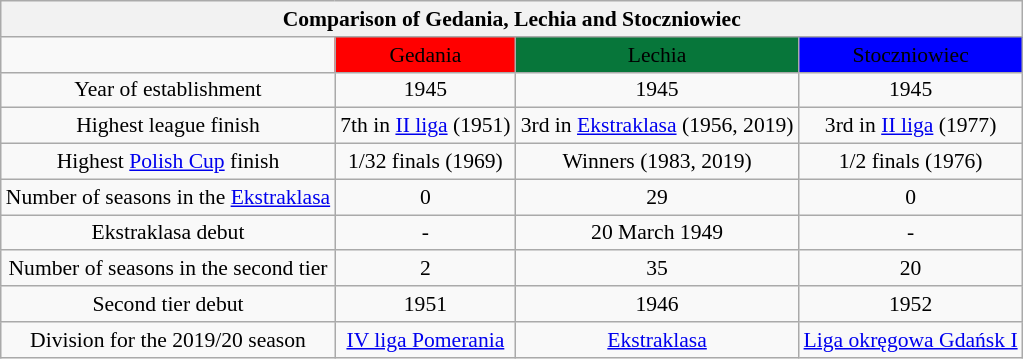<table class="wikitable" style="text-align:center;font-size:90%">
<tr>
<th colspan=4>Comparison of Gedania, Lechia and Stoczniowiec</th>
</tr>
<tr>
<td></td>
<td bgcolor=red><span>Gedania</span></td>
<td bgcolor=#07763a><span>Lechia</span></td>
<td bgcolor=blue><span>Stoczniowiec</span></td>
</tr>
<tr>
<td>Year of establishment</td>
<td>1945</td>
<td>1945</td>
<td>1945</td>
</tr>
<tr>
<td>Highest league finish</td>
<td>7th in <a href='#'>II liga</a> (1951)</td>
<td>3rd in <a href='#'>Ekstraklasa</a> (1956, 2019)</td>
<td>3rd in <a href='#'>II liga</a> (1977)</td>
</tr>
<tr>
<td>Highest <a href='#'>Polish Cup</a> finish</td>
<td>1/32 finals (1969)</td>
<td>Winners (1983, 2019)</td>
<td>1/2 finals (1976)</td>
</tr>
<tr>
<td>Number of seasons in the <a href='#'>Ekstraklasa</a></td>
<td>0</td>
<td>29</td>
<td>0</td>
</tr>
<tr>
<td>Ekstraklasa debut</td>
<td>-</td>
<td>20 March 1949</td>
<td>-</td>
</tr>
<tr>
<td>Number of seasons in the second tier</td>
<td>2</td>
<td>35</td>
<td>20</td>
</tr>
<tr>
<td>Second tier debut</td>
<td>1951</td>
<td>1946</td>
<td>1952</td>
</tr>
<tr>
<td>Division for the 2019/20 season</td>
<td><a href='#'>IV liga Pomerania</a></td>
<td><a href='#'>Ekstraklasa</a></td>
<td><a href='#'>Liga okręgowa Gdańsk I</a></td>
</tr>
</table>
